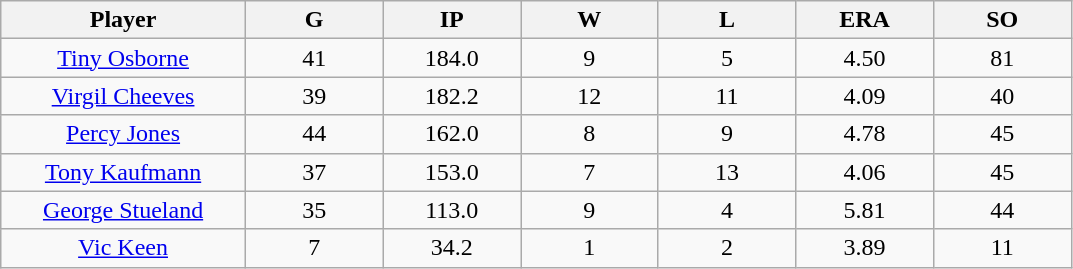<table class="wikitable sortable">
<tr>
<th bgcolor="#DDDDFF" width="16%">Player</th>
<th bgcolor="#DDDDFF" width="9%">G</th>
<th bgcolor="#DDDDFF" width="9%">IP</th>
<th bgcolor="#DDDDFF" width="9%">W</th>
<th bgcolor="#DDDDFF" width="9%">L</th>
<th bgcolor="#DDDDFF" width="9%">ERA</th>
<th bgcolor="#DDDDFF" width="9%">SO</th>
</tr>
<tr align="center">
<td><a href='#'>Tiny Osborne</a></td>
<td>41</td>
<td>184.0</td>
<td>9</td>
<td>5</td>
<td>4.50</td>
<td>81</td>
</tr>
<tr align="center">
<td><a href='#'>Virgil Cheeves</a></td>
<td>39</td>
<td>182.2</td>
<td>12</td>
<td>11</td>
<td>4.09</td>
<td>40</td>
</tr>
<tr align="center">
<td><a href='#'>Percy Jones</a></td>
<td>44</td>
<td>162.0</td>
<td>8</td>
<td>9</td>
<td>4.78</td>
<td>45</td>
</tr>
<tr align="center">
<td><a href='#'>Tony Kaufmann</a></td>
<td>37</td>
<td>153.0</td>
<td>7</td>
<td>13</td>
<td>4.06</td>
<td>45</td>
</tr>
<tr align="center">
<td><a href='#'>George Stueland</a></td>
<td>35</td>
<td>113.0</td>
<td>9</td>
<td>4</td>
<td>5.81</td>
<td>44</td>
</tr>
<tr align="center">
<td><a href='#'>Vic Keen</a></td>
<td>7</td>
<td>34.2</td>
<td>1</td>
<td>2</td>
<td>3.89</td>
<td>11</td>
</tr>
</table>
